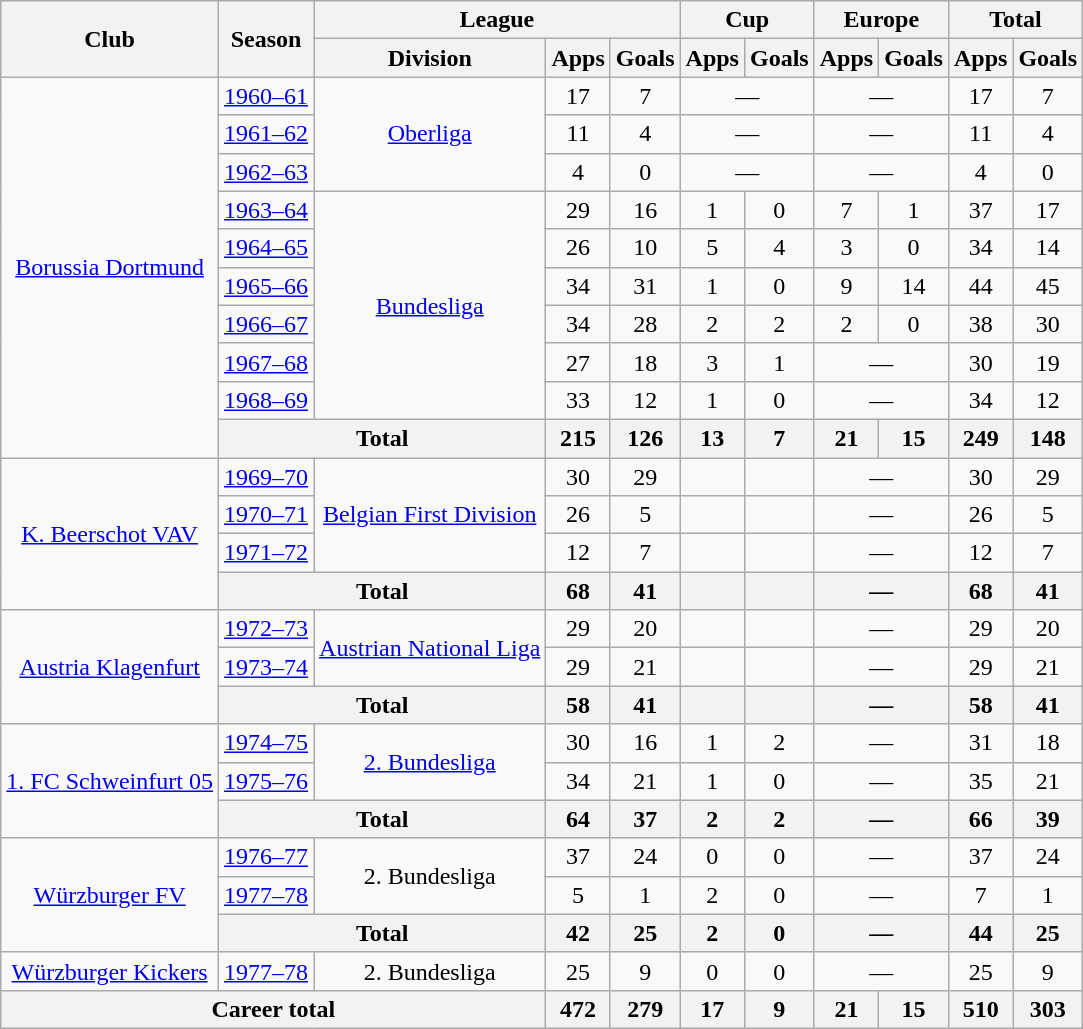<table class=wikitable style=text-align:center>
<tr>
<th rowspan=2>Club</th>
<th rowspan=2>Season</th>
<th colspan=3>League</th>
<th colspan=2>Cup</th>
<th colspan=2>Europe</th>
<th colspan=2>Total</th>
</tr>
<tr>
<th>Division</th>
<th>Apps</th>
<th>Goals</th>
<th>Apps</th>
<th>Goals</th>
<th>Apps</th>
<th>Goals</th>
<th>Apps</th>
<th>Goals</th>
</tr>
<tr>
<td rowspan=10><a href='#'>Borussia Dortmund</a></td>
<td><a href='#'>1960–61</a></td>
<td rowspan=3><a href='#'>Oberliga</a></td>
<td>17</td>
<td>7</td>
<td colspan="2">—</td>
<td colspan="2">—</td>
<td>17</td>
<td>7</td>
</tr>
<tr>
<td><a href='#'>1961–62</a></td>
<td>11</td>
<td>4</td>
<td colspan="2">—</td>
<td colspan="2">—</td>
<td>11</td>
<td>4</td>
</tr>
<tr>
<td><a href='#'>1962–63</a></td>
<td>4</td>
<td>0</td>
<td colspan="2">—</td>
<td colspan="2">—</td>
<td>4</td>
<td>0</td>
</tr>
<tr>
<td><a href='#'>1963–64</a></td>
<td rowspan=6><a href='#'>Bundesliga</a></td>
<td>29</td>
<td>16</td>
<td>1</td>
<td>0</td>
<td>7</td>
<td>1</td>
<td>37</td>
<td>17</td>
</tr>
<tr>
<td><a href='#'>1964–65</a></td>
<td>26</td>
<td>10</td>
<td>5</td>
<td>4</td>
<td>3</td>
<td>0</td>
<td>34</td>
<td>14</td>
</tr>
<tr>
<td><a href='#'>1965–66</a></td>
<td>34</td>
<td>31</td>
<td>1</td>
<td>0</td>
<td>9</td>
<td>14</td>
<td>44</td>
<td>45</td>
</tr>
<tr>
<td><a href='#'>1966–67</a></td>
<td>34</td>
<td>28</td>
<td>2</td>
<td>2</td>
<td>2</td>
<td>0</td>
<td>38</td>
<td>30</td>
</tr>
<tr>
<td><a href='#'>1967–68</a></td>
<td>27</td>
<td>18</td>
<td>3</td>
<td>1</td>
<td colspan="2">—</td>
<td>30</td>
<td>19</td>
</tr>
<tr>
<td><a href='#'>1968–69</a></td>
<td>33</td>
<td>12</td>
<td>1</td>
<td>0</td>
<td colspan="2">—</td>
<td>34</td>
<td>12</td>
</tr>
<tr>
<th colspan="2">Total</th>
<th>215</th>
<th>126</th>
<th>13</th>
<th>7</th>
<th>21</th>
<th>15</th>
<th>249</th>
<th>148</th>
</tr>
<tr>
<td rowspan=4><a href='#'>K. Beerschot VAV</a></td>
<td><a href='#'>1969–70</a></td>
<td rowspan=3><a href='#'>Belgian First Division</a></td>
<td>30</td>
<td>29</td>
<td></td>
<td></td>
<td colspan="2">—</td>
<td>30</td>
<td>29</td>
</tr>
<tr>
<td><a href='#'>1970–71</a></td>
<td>26</td>
<td>5</td>
<td></td>
<td></td>
<td colspan="2">—</td>
<td>26</td>
<td>5</td>
</tr>
<tr>
<td><a href='#'>1971–72</a></td>
<td>12</td>
<td>7</td>
<td></td>
<td></td>
<td colspan="2">—</td>
<td>12</td>
<td>7</td>
</tr>
<tr>
<th colspan="2">Total</th>
<th>68</th>
<th>41</th>
<th></th>
<th></th>
<th colspan="2">—</th>
<th>68</th>
<th>41</th>
</tr>
<tr>
<td rowspan=3><a href='#'>Austria Klagenfurt</a></td>
<td><a href='#'>1972–73</a></td>
<td rowspan=2><a href='#'>Austrian National Liga</a></td>
<td>29</td>
<td>20</td>
<td></td>
<td></td>
<td colspan="2">—</td>
<td>29</td>
<td>20</td>
</tr>
<tr>
<td><a href='#'>1973–74</a></td>
<td>29</td>
<td>21</td>
<td></td>
<td></td>
<td colspan="2">—</td>
<td>29</td>
<td>21</td>
</tr>
<tr>
<th colspan="2">Total</th>
<th>58</th>
<th>41</th>
<th></th>
<th></th>
<th colspan="2">—</th>
<th>58</th>
<th>41</th>
</tr>
<tr>
<td rowspan=3><a href='#'>1. FC Schweinfurt 05</a></td>
<td><a href='#'>1974–75</a></td>
<td rowspan=2><a href='#'>2. Bundesliga</a></td>
<td>30</td>
<td>16</td>
<td>1</td>
<td>2</td>
<td colspan="2">—</td>
<td>31</td>
<td>18</td>
</tr>
<tr>
<td><a href='#'>1975–76</a></td>
<td>34</td>
<td>21</td>
<td>1</td>
<td>0</td>
<td colspan="2">—</td>
<td>35</td>
<td>21</td>
</tr>
<tr>
<th colspan="2">Total</th>
<th>64</th>
<th>37</th>
<th>2</th>
<th>2</th>
<th colspan="2">—</th>
<th>66</th>
<th>39</th>
</tr>
<tr>
<td rowspan=3><a href='#'>Würzburger FV</a></td>
<td><a href='#'>1976–77</a></td>
<td rowspan=2>2. Bundesliga</td>
<td>37</td>
<td>24</td>
<td>0</td>
<td>0</td>
<td colspan="2">—</td>
<td>37</td>
<td>24</td>
</tr>
<tr>
<td><a href='#'>1977–78</a></td>
<td>5</td>
<td>1</td>
<td>2</td>
<td>0</td>
<td colspan="2">—</td>
<td>7</td>
<td>1</td>
</tr>
<tr>
<th colspan="2">Total</th>
<th>42</th>
<th>25</th>
<th>2</th>
<th>0</th>
<th colspan="2">—</th>
<th>44</th>
<th>25</th>
</tr>
<tr>
<td><a href='#'>Würzburger Kickers</a></td>
<td><a href='#'>1977–78</a></td>
<td>2. Bundesliga</td>
<td>25</td>
<td>9</td>
<td>0</td>
<td>0</td>
<td colspan="2">—</td>
<td>25</td>
<td>9</td>
</tr>
<tr>
<th colspan=3>Career total</th>
<th>472</th>
<th>279</th>
<th>17</th>
<th>9</th>
<th>21</th>
<th>15</th>
<th>510</th>
<th>303</th>
</tr>
</table>
